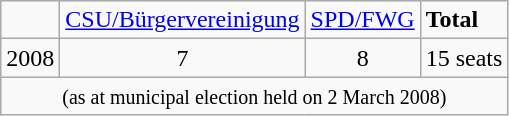<table class="wikitable">
<tr>
<td></td>
<td><a href='#'>CSU/Bürgervereinigung</a></td>
<td><a href='#'>SPD/FWG</a></td>
<td><strong>Total</strong></td>
</tr>
<tr align="center">
<td>2008</td>
<td>7</td>
<td>8</td>
<td>15 seats</td>
</tr>
<tr>
<td colspan="4" align="center"><small>(as at municipal election held on 2 March 2008)</small></td>
</tr>
</table>
